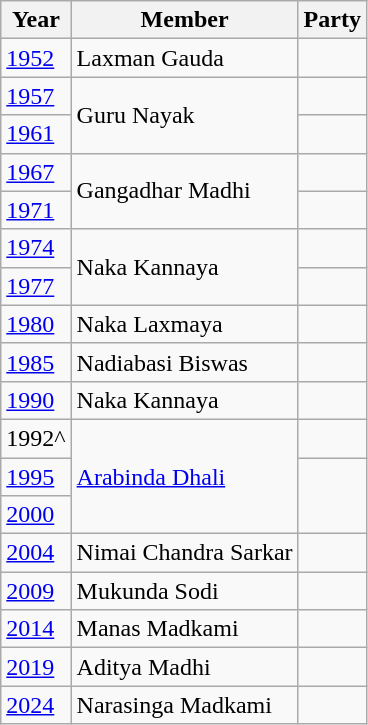<table class="wikitable">
<tr>
<th>Year</th>
<th>Member</th>
<th colspan="2">Party</th>
</tr>
<tr>
<td><a href='#'>1952</a></td>
<td>Laxman Gauda</td>
<td></td>
</tr>
<tr>
<td><a href='#'>1957</a></td>
<td rowspan="2">Guru Nayak</td>
</tr>
<tr>
<td><a href='#'>1961</a></td>
<td></td>
</tr>
<tr>
<td><a href='#'>1967</a></td>
<td rowspan="2">Gangadhar Madhi</td>
</tr>
<tr>
<td><a href='#'>1971</a></td>
<td></td>
</tr>
<tr>
<td><a href='#'>1974</a></td>
<td rowspan="2">Naka Kannaya</td>
<td></td>
</tr>
<tr>
<td><a href='#'>1977</a></td>
<td></td>
</tr>
<tr>
<td><a href='#'>1980</a></td>
<td>Naka Laxmaya</td>
<td></td>
</tr>
<tr>
<td><a href='#'>1985</a></td>
<td>Nadiabasi Biswas</td>
<td></td>
</tr>
<tr>
<td><a href='#'>1990</a></td>
<td>Naka Kannaya</td>
<td></td>
</tr>
<tr>
<td>1992^</td>
<td rowspan="3"><a href='#'>Arabinda Dhali</a></td>
<td></td>
</tr>
<tr>
<td><a href='#'>1995</a></td>
</tr>
<tr>
<td><a href='#'>2000</a></td>
</tr>
<tr>
<td><a href='#'>2004</a></td>
<td>Nimai Chandra Sarkar</td>
<td></td>
</tr>
<tr>
<td><a href='#'>2009</a></td>
<td>Mukunda Sodi</td>
<td></td>
</tr>
<tr>
<td><a href='#'>2014</a></td>
<td>Manas Madkami</td>
</tr>
<tr>
<td><a href='#'>2019</a></td>
<td>Aditya Madhi</td>
<td></td>
</tr>
<tr>
<td><a href='#'>2024</a></td>
<td>Narasinga Madkami</td>
</tr>
</table>
